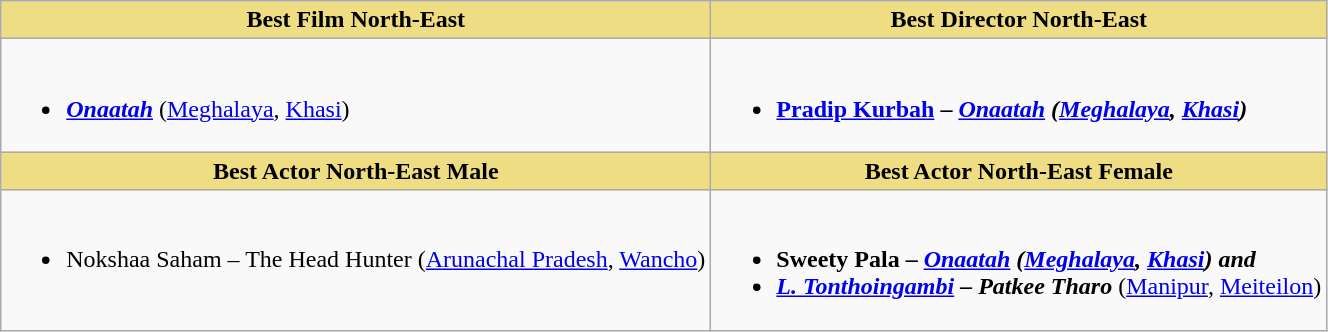<table class=wikitable>
<tr>
<th style="background:#EEDD82">Best Film North-East</th>
<th style="background:#EEDD82">Best Director North-East</th>
</tr>
<tr>
<td valign="top"><br><ul><li><strong><em><a href='#'>Onaatah</a></em></strong> (<a href='#'>Meghalaya</a>, <a href='#'>Khasi</a>)</li></ul></td>
<td valign="top"><br><ul><li><strong><a href='#'>Pradip Kurbah</a> – <em><a href='#'>Onaatah</a><strong><em> (<a href='#'>Meghalaya</a>, <a href='#'>Khasi</a>)</li></ul></td>
</tr>
<tr>
<th style="background:#EEDD82">Best Actor North-East Male</th>
<th style="background:#EEDD82">Best Actor North-East Female</th>
</tr>
<tr>
<td valign="top"><br><ul><li></strong>Nokshaa Saham – </em>The Head Hunter</em></strong> (<a href='#'>Arunachal Pradesh</a>, <a href='#'>Wancho</a>)</li></ul></td>
<td valign="top"><br><ul><li><strong>Sweety Pala – <em><a href='#'>Onaatah</a><strong><em> (<a href='#'>Meghalaya</a>, <a href='#'>Khasi</a>) and</li><li></strong><a href='#'>L. Tonthoingambi</a> – </em>Patkee Tharo</em></strong> (<a href='#'>Manipur</a>, <a href='#'>Meiteilon</a>)</li></ul></td>
</tr>
</table>
